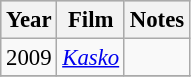<table class="wikitable" style="font-size: 95%;">
<tr style="background:#ccc; text-align:center;">
<th>Year</th>
<th>Film</th>
<th>Notes</th>
</tr>
<tr>
<td>2009</td>
<td><em><a href='#'>Kasko</a></em></td>
<td></td>
</tr>
<tr>
</tr>
</table>
